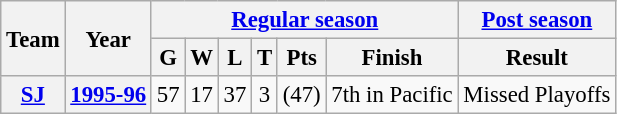<table class="wikitable" style="font-size: 95%; text-align:center;">
<tr>
<th rowspan="2">Team</th>
<th rowspan="2">Year</th>
<th colspan="6"><a href='#'>Regular season</a></th>
<th colspan="1"><a href='#'>Post season</a></th>
</tr>
<tr>
<th>G</th>
<th>W</th>
<th>L</th>
<th>T</th>
<th>Pts</th>
<th>Finish</th>
<th>Result</th>
</tr>
<tr>
<th><a href='#'>SJ</a></th>
<th><a href='#'>1995-96</a></th>
<td>57</td>
<td>17</td>
<td>37</td>
<td>3</td>
<td>(47)</td>
<td>7th in Pacific</td>
<td>Missed Playoffs</td>
</tr>
</table>
